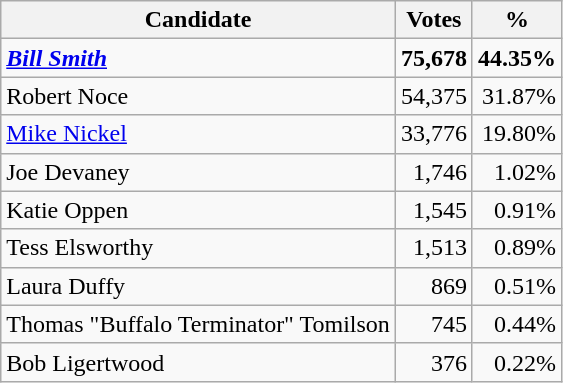<table class="wikitable">
<tr>
<th>Candidate</th>
<th>Votes</th>
<th>%</th>
</tr>
<tr>
<td><strong><em><a href='#'>Bill Smith</a></em></strong></td>
<td align="right"><strong>75,678</strong></td>
<td align="right"><strong>44.35%</strong></td>
</tr>
<tr>
<td>Robert Noce</td>
<td align="right">54,375</td>
<td align="right">31.87%</td>
</tr>
<tr>
<td><a href='#'>Mike Nickel</a></td>
<td align="right">33,776</td>
<td align="right">19.80%</td>
</tr>
<tr>
<td>Joe Devaney</td>
<td align="right">1,746</td>
<td align="right">1.02%</td>
</tr>
<tr>
<td>Katie Oppen</td>
<td align="right">1,545</td>
<td align="right">0.91%</td>
</tr>
<tr>
<td>Tess Elsworthy</td>
<td align="right">1,513</td>
<td align="right">0.89%</td>
</tr>
<tr>
<td>Laura Duffy</td>
<td align="right">869</td>
<td align="right">0.51%</td>
</tr>
<tr>
<td>Thomas "Buffalo Terminator" Tomilson</td>
<td align="right">745</td>
<td align="right">0.44%</td>
</tr>
<tr>
<td>Bob Ligertwood</td>
<td align="right">376</td>
<td align="right">0.22%</td>
</tr>
</table>
